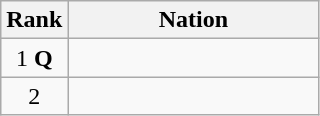<table class="wikitable" style="text-align:center;">
<tr>
<th>Rank</th>
<th style="width:10em">Nation</th>
</tr>
<tr>
<td>1 <strong>Q</strong></td>
<td align=left></td>
</tr>
<tr>
<td>2</td>
<td align=left></td>
</tr>
</table>
